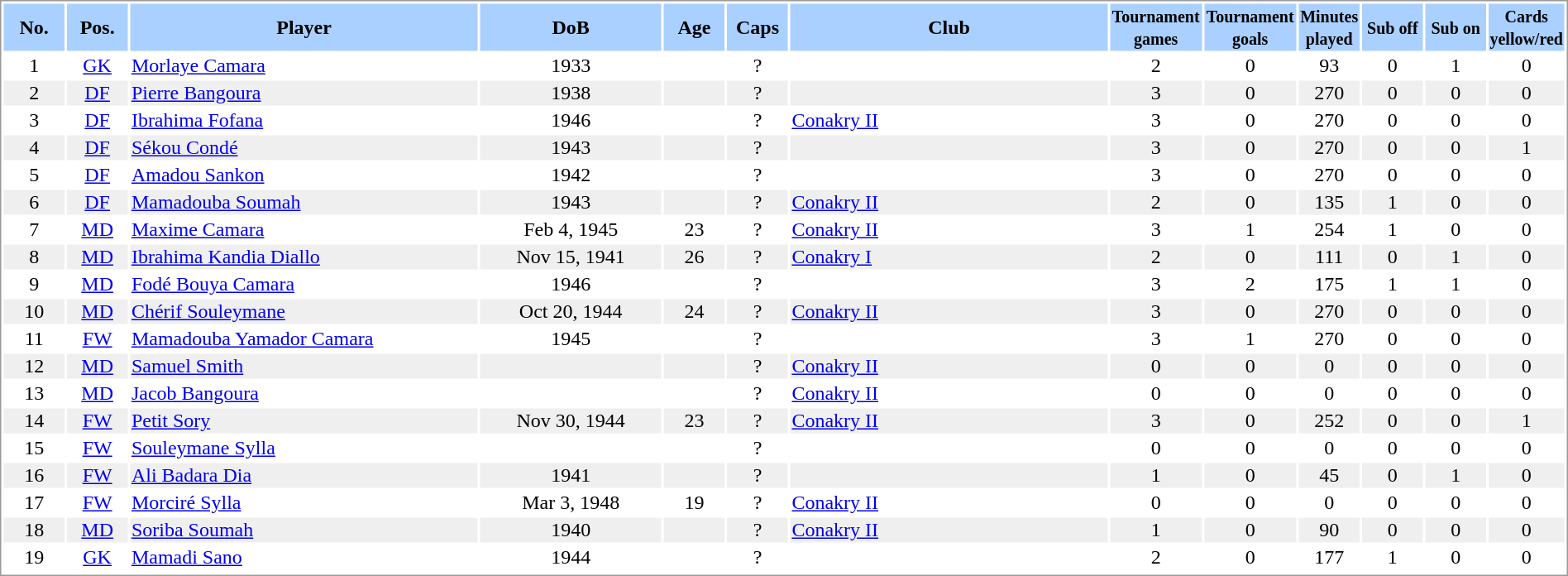<table border="0" width="100%" style="border: 1px solid #999; background-color:#FFFFFF; text-align:center">
<tr align="center" bgcolor="#AAD0FF">
<th width=4%>No.</th>
<th width=4%>Pos.</th>
<th width=23%>Player</th>
<th width=12%>DoB</th>
<th width=4%>Age</th>
<th width=4%>Caps</th>
<th width=21%>Club</th>
<th width=6%><small>Tournament<br>games</small></th>
<th width=6%><small>Tournament<br>goals</small></th>
<th width=4%><small>Minutes<br>played</small></th>
<th width=4%><small>Sub off</small></th>
<th width=4%><small>Sub on</small></th>
<th width=4%><small>Cards<br>yellow/red</small></th>
</tr>
<tr>
<td>1</td>
<td><a href='#'>GK</a></td>
<td align="left"><a href='#'>Morlaye Camara</a></td>
<td>1933</td>
<td></td>
<td>?</td>
<td align="left"></td>
<td>2</td>
<td>0</td>
<td>93</td>
<td>0</td>
<td>1</td>
<td>0</td>
</tr>
<tr bgcolor="#EFEFEF">
<td>2</td>
<td><a href='#'>DF</a></td>
<td align="left"><a href='#'>Pierre Bangoura</a></td>
<td>1938</td>
<td></td>
<td>?</td>
<td align="left"></td>
<td>3</td>
<td>0</td>
<td>270</td>
<td>0</td>
<td>0</td>
<td>0</td>
</tr>
<tr>
<td>3</td>
<td><a href='#'>DF</a></td>
<td align="left"><a href='#'>Ibrahima Fofana</a></td>
<td>1946</td>
<td></td>
<td>?</td>
<td align="left"> <a href='#'>Conakry II</a></td>
<td>3</td>
<td>0</td>
<td>270</td>
<td>0</td>
<td>0</td>
<td>0</td>
</tr>
<tr bgcolor="#EFEFEF">
<td>4</td>
<td><a href='#'>DF</a></td>
<td align="left"><a href='#'>Sékou Condé</a></td>
<td>1943</td>
<td></td>
<td>?</td>
<td align="left"></td>
<td>3</td>
<td>0</td>
<td>270</td>
<td>0</td>
<td>0</td>
<td>1</td>
</tr>
<tr>
<td>5</td>
<td><a href='#'>DF</a></td>
<td align="left"><a href='#'>Amadou Sankon</a></td>
<td>1942</td>
<td></td>
<td>?</td>
<td align="left"></td>
<td>3</td>
<td>0</td>
<td>270</td>
<td>0</td>
<td>0</td>
<td>0</td>
</tr>
<tr bgcolor="#EFEFEF">
<td>6</td>
<td><a href='#'>DF</a></td>
<td align="left"><a href='#'>Mamadouba Soumah</a></td>
<td>1943</td>
<td></td>
<td>?</td>
<td align="left"> <a href='#'>Conakry II</a></td>
<td>2</td>
<td>0</td>
<td>135</td>
<td>1</td>
<td>0</td>
<td>0</td>
</tr>
<tr>
<td>7</td>
<td><a href='#'>MD</a></td>
<td align="left"><a href='#'>Maxime Camara</a></td>
<td>Feb 4, 1945</td>
<td>23</td>
<td>?</td>
<td align="left"> <a href='#'>Conakry II</a></td>
<td>3</td>
<td>1</td>
<td>254</td>
<td>1</td>
<td>0</td>
<td>0</td>
</tr>
<tr bgcolor="#EFEFEF">
<td>8</td>
<td><a href='#'>MD</a></td>
<td align="left"><a href='#'>Ibrahima Kandia Diallo</a></td>
<td>Nov 15, 1941</td>
<td>26</td>
<td>?</td>
<td align="left"> <a href='#'>Conakry I</a></td>
<td>2</td>
<td>0</td>
<td>111</td>
<td>0</td>
<td>1</td>
<td>0</td>
</tr>
<tr>
<td>9</td>
<td><a href='#'>MD</a></td>
<td align="left"><a href='#'>Fodé Bouya Camara</a></td>
<td>1946</td>
<td></td>
<td>?</td>
<td align="left"></td>
<td>3</td>
<td>2</td>
<td>175</td>
<td>1</td>
<td>1</td>
<td>0</td>
</tr>
<tr bgcolor="#EFEFEF">
<td>10</td>
<td><a href='#'>MD</a></td>
<td align="left"><a href='#'>Chérif Souleymane</a></td>
<td>Oct 20, 1944</td>
<td>24</td>
<td>?</td>
<td align="left"> <a href='#'>Conakry II</a></td>
<td>3</td>
<td>0</td>
<td>270</td>
<td>0</td>
<td>0</td>
<td>0</td>
</tr>
<tr>
<td>11</td>
<td><a href='#'>FW</a></td>
<td align="left"><a href='#'>Mamadouba Yamador Camara</a></td>
<td>1945</td>
<td></td>
<td>?</td>
<td align="left"></td>
<td>3</td>
<td>1</td>
<td>270</td>
<td>0</td>
<td>0</td>
<td>0</td>
</tr>
<tr bgcolor="#EFEFEF">
<td>12</td>
<td><a href='#'>MD</a></td>
<td align="left"><a href='#'>Samuel Smith</a></td>
<td></td>
<td></td>
<td>?</td>
<td align="left"> <a href='#'>Conakry II</a></td>
<td>0</td>
<td>0</td>
<td>0</td>
<td>0</td>
<td>0</td>
<td>0</td>
</tr>
<tr>
<td>13</td>
<td><a href='#'>MD</a></td>
<td align="left"><a href='#'>Jacob Bangoura</a></td>
<td></td>
<td></td>
<td>?</td>
<td align="left"> <a href='#'>Conakry II</a></td>
<td>0</td>
<td>0</td>
<td>0</td>
<td>0</td>
<td>0</td>
<td>0</td>
</tr>
<tr bgcolor="#EFEFEF">
<td>14</td>
<td><a href='#'>FW</a></td>
<td align="left"><a href='#'>Petit Sory</a></td>
<td>Nov 30, 1944</td>
<td>23</td>
<td>?</td>
<td align="left"> <a href='#'>Conakry II</a></td>
<td>3</td>
<td>0</td>
<td>252</td>
<td>0</td>
<td>0</td>
<td>1</td>
</tr>
<tr>
<td>15</td>
<td><a href='#'>FW</a></td>
<td align="left"><a href='#'>Souleymane Sylla</a></td>
<td></td>
<td></td>
<td>?</td>
<td align="left"></td>
<td>0</td>
<td>0</td>
<td>0</td>
<td>0</td>
<td>0</td>
<td>0</td>
</tr>
<tr bgcolor="#EFEFEF">
<td>16</td>
<td><a href='#'>FW</a></td>
<td align="left"><a href='#'>Ali Badara Dia</a></td>
<td>1941</td>
<td></td>
<td>?</td>
<td align="left"></td>
<td>1</td>
<td>0</td>
<td>45</td>
<td>0</td>
<td>1</td>
<td>0</td>
</tr>
<tr>
<td>17</td>
<td><a href='#'>FW</a></td>
<td align="left"><a href='#'>Morciré Sylla</a></td>
<td>Mar 3, 1948</td>
<td>19</td>
<td>?</td>
<td align="left"> <a href='#'>Conakry II</a></td>
<td>0</td>
<td>0</td>
<td>0</td>
<td>0</td>
<td>0</td>
<td>0</td>
</tr>
<tr bgcolor="#EFEFEF">
<td>18</td>
<td><a href='#'>MD</a></td>
<td align="left"><a href='#'>Soriba Soumah</a></td>
<td>1940</td>
<td></td>
<td>?</td>
<td align="left"> <a href='#'>Conakry II</a></td>
<td>1</td>
<td>0</td>
<td>90</td>
<td>0</td>
<td>0</td>
<td>0</td>
</tr>
<tr>
<td>19</td>
<td><a href='#'>GK</a></td>
<td align="left"><a href='#'>Mamadi Sano</a></td>
<td>1944</td>
<td></td>
<td>?</td>
<td align="left"></td>
<td>2</td>
<td>0</td>
<td>177</td>
<td>1</td>
<td>0</td>
<td>0</td>
</tr>
<tr>
</tr>
</table>
